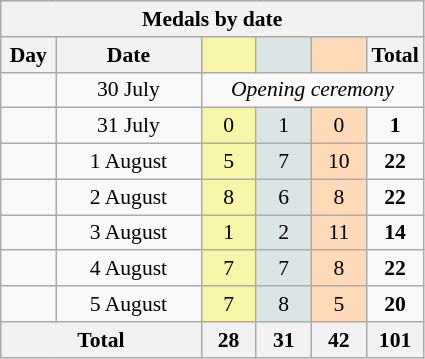<table class="wikitable" style="font-size:90%; text-align:center;">
<tr style="background:#efefef;">
<th colspan=6><strong>Medals by date</strong></th>
</tr>
<tr>
<th width=30><strong>Day</strong></th>
<th width=90><strong>Date</strong></th>
<th width=30 style="background:#F7F6A8;"></th>
<th width=30 style="background:#DCE5E5;"></th>
<th width=30 style="background:#FFDAB9;"></th>
<th width=30><strong>Total</strong></th>
</tr>
<tr>
<td></td>
<td>30 July</td>
<td colspan="4" style="text-align:left center ;"> <em>Opening ceremony</em></td>
</tr>
<tr>
<td></td>
<td>31 July</td>
<td style="background:#F7F6A8;">0</td>
<td style="background:#DCE5E5;">1</td>
<td style="background:#FFDAB9;">0</td>
<td><strong>1</strong></td>
</tr>
<tr>
<td></td>
<td>1 August</td>
<td style="background:#F7F6A8;">5</td>
<td style="background:#DCE5E5;">7</td>
<td style="background:#FFDAB9;">10</td>
<td><strong>22</strong></td>
</tr>
<tr>
<td></td>
<td>2 August</td>
<td style="background:#F7F6A8;">8</td>
<td style="background:#DCE5E5;">6</td>
<td style="background:#FFDAB9;">8</td>
<td><strong>22</strong></td>
</tr>
<tr>
<td></td>
<td>3 August</td>
<td style="background:#F7F6A8;">1</td>
<td style="background:#DCE5E5;">2</td>
<td style="background:#FFDAB9;">11</td>
<td><strong>14</strong></td>
</tr>
<tr>
<td></td>
<td>4 August</td>
<td style="background:#F7F6A8;">7</td>
<td style="background:#DCE5E5;">7</td>
<td style="background:#FFDAB9;">8</td>
<td><strong>22</strong></td>
</tr>
<tr>
<td></td>
<td>5 August</td>
<td style="background:#F7F6A8;">7</td>
<td style="background:#DCE5E5;">8</td>
<td style="background:#FFDAB9;">5</td>
<td><strong>20</strong></td>
</tr>
<tr>
<th colspan="2"><strong>Total</strong></th>
<th><strong>28</strong></th>
<th><strong>31</strong></th>
<th><strong>42</strong></th>
<th><strong>101</strong></th>
</tr>
</table>
